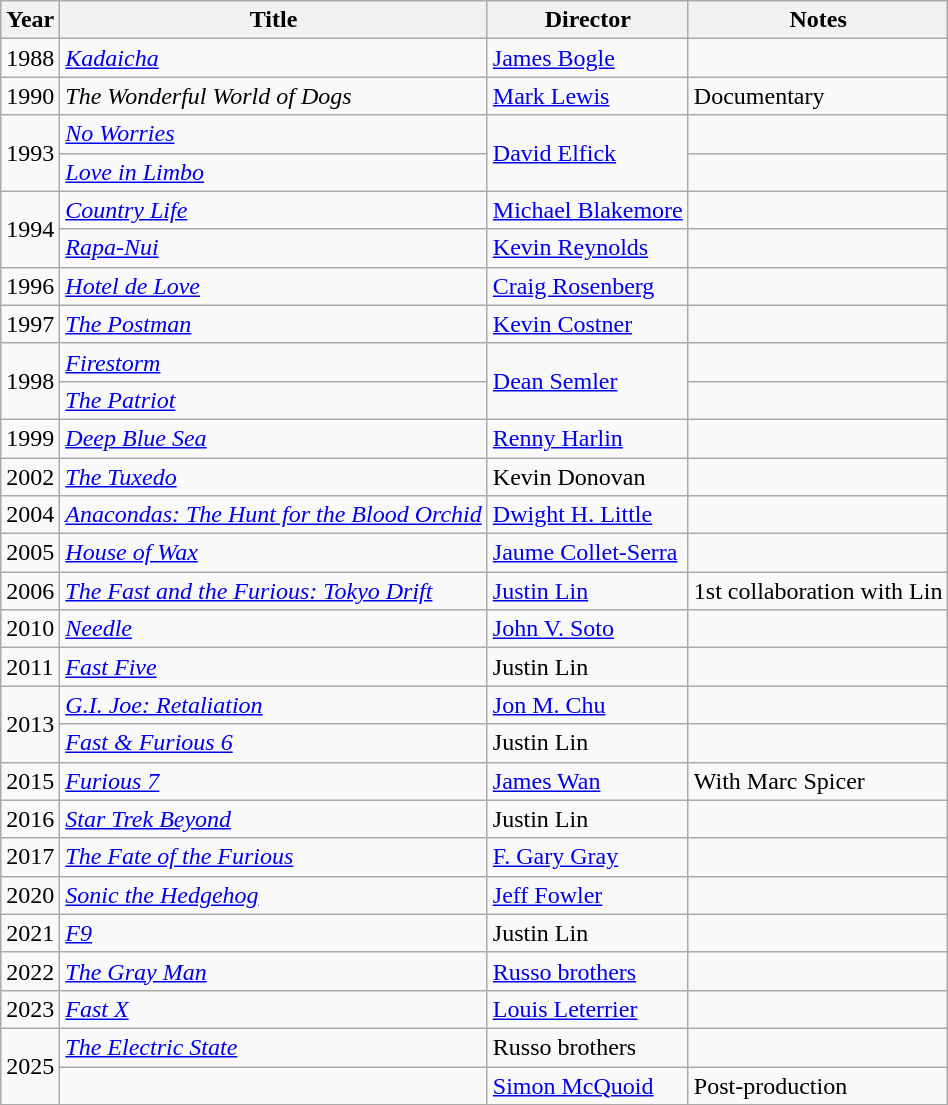<table class="wikitable">
<tr>
<th>Year</th>
<th>Title</th>
<th>Director</th>
<th>Notes</th>
</tr>
<tr>
<td>1988</td>
<td><em><a href='#'>Kadaicha</a></em></td>
<td><a href='#'>James Bogle</a></td>
<td></td>
</tr>
<tr>
<td>1990</td>
<td><em>The Wonderful World of Dogs</em></td>
<td><a href='#'>Mark Lewis</a></td>
<td>Documentary</td>
</tr>
<tr>
<td rowspan=2>1993</td>
<td><em><a href='#'>No Worries</a></em></td>
<td rowspan=2><a href='#'>David Elfick</a></td>
<td></td>
</tr>
<tr>
<td><em><a href='#'>Love in Limbo</a></em></td>
<td></td>
</tr>
<tr>
<td rowspan=2>1994</td>
<td><em><a href='#'>Country Life</a></em></td>
<td><a href='#'>Michael Blakemore</a></td>
<td></td>
</tr>
<tr>
<td><em><a href='#'>Rapa-Nui</a></em></td>
<td><a href='#'>Kevin Reynolds</a></td>
<td></td>
</tr>
<tr>
<td>1996</td>
<td><em><a href='#'>Hotel de Love</a></em></td>
<td><a href='#'>Craig Rosenberg</a></td>
<td></td>
</tr>
<tr>
<td>1997</td>
<td><em><a href='#'>The Postman</a></em></td>
<td><a href='#'>Kevin Costner</a></td>
<td></td>
</tr>
<tr>
<td rowspan=2>1998</td>
<td><em><a href='#'>Firestorm</a></em></td>
<td rowspan=2><a href='#'>Dean Semler</a></td>
<td></td>
</tr>
<tr>
<td><em><a href='#'>The Patriot</a></em></td>
<td></td>
</tr>
<tr>
<td>1999</td>
<td><em><a href='#'>Deep Blue Sea</a></em></td>
<td><a href='#'>Renny Harlin</a></td>
<td></td>
</tr>
<tr>
<td>2002</td>
<td><em><a href='#'>The Tuxedo</a></em></td>
<td>Kevin Donovan</td>
<td></td>
</tr>
<tr>
<td>2004</td>
<td><em><a href='#'>Anacondas: The Hunt for the Blood Orchid</a></em></td>
<td><a href='#'>Dwight H. Little</a></td>
<td></td>
</tr>
<tr>
<td>2005</td>
<td><em><a href='#'>House of Wax</a></em></td>
<td><a href='#'>Jaume Collet-Serra</a></td>
<td></td>
</tr>
<tr>
<td>2006</td>
<td><em><a href='#'>The Fast and the Furious: Tokyo Drift</a></em></td>
<td><a href='#'>Justin Lin</a></td>
<td>1st collaboration with Lin</td>
</tr>
<tr>
<td>2010</td>
<td><em><a href='#'>Needle</a></em></td>
<td><a href='#'>John V. Soto</a></td>
<td></td>
</tr>
<tr>
<td>2011</td>
<td><em><a href='#'>Fast Five</a></em></td>
<td>Justin Lin</td>
<td></td>
</tr>
<tr>
<td rowspan=2>2013</td>
<td><em><a href='#'>G.I. Joe: Retaliation</a></em></td>
<td><a href='#'>Jon M. Chu</a></td>
<td></td>
</tr>
<tr>
<td><em><a href='#'>Fast & Furious 6</a></em></td>
<td>Justin Lin</td>
<td></td>
</tr>
<tr>
<td>2015</td>
<td><em><a href='#'>Furious 7</a></em></td>
<td><a href='#'>James Wan</a></td>
<td>With Marc Spicer</td>
</tr>
<tr>
<td>2016</td>
<td><em><a href='#'>Star Trek Beyond</a></em></td>
<td>Justin Lin</td>
<td></td>
</tr>
<tr>
<td>2017</td>
<td><em><a href='#'>The Fate of the Furious</a></em></td>
<td><a href='#'>F. Gary Gray</a></td>
<td></td>
</tr>
<tr>
<td>2020</td>
<td><em><a href='#'>Sonic the Hedgehog</a></em></td>
<td><a href='#'>Jeff Fowler</a></td>
<td></td>
</tr>
<tr>
<td>2021</td>
<td><em><a href='#'>F9</a></em></td>
<td>Justin Lin</td>
<td></td>
</tr>
<tr>
<td>2022</td>
<td><em><a href='#'>The Gray Man</a></em></td>
<td><a href='#'>Russo brothers</a></td>
<td></td>
</tr>
<tr>
<td>2023</td>
<td><em><a href='#'>Fast X</a></em></td>
<td><a href='#'>Louis Leterrier</a></td>
<td></td>
</tr>
<tr>
<td rowspan=2>2025</td>
<td><em><a href='#'>The Electric State</a></em></td>
<td>Russo brothers</td>
<td></td>
</tr>
<tr>
<td></td>
<td><a href='#'>Simon McQuoid</a></td>
<td>Post-production</td>
</tr>
<tr>
</tr>
</table>
